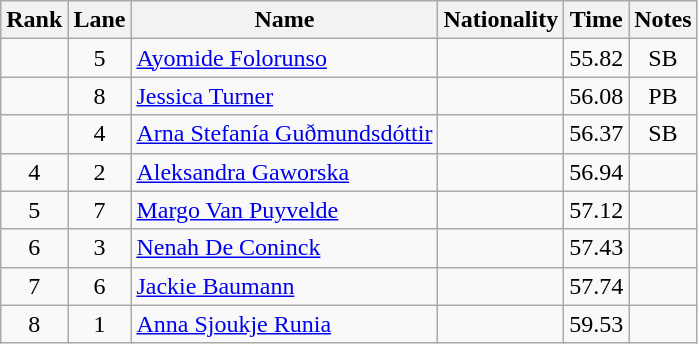<table class="wikitable sortable" style="text-align:center">
<tr>
<th>Rank</th>
<th>Lane</th>
<th>Name</th>
<th>Nationality</th>
<th>Time</th>
<th>Notes</th>
</tr>
<tr>
<td></td>
<td>5</td>
<td align=left><a href='#'>Ayomide Folorunso</a></td>
<td align=left></td>
<td>55.82</td>
<td>SB</td>
</tr>
<tr>
<td></td>
<td>8</td>
<td align=left><a href='#'>Jessica Turner</a></td>
<td align=left></td>
<td>56.08</td>
<td>PB</td>
</tr>
<tr>
<td></td>
<td>4</td>
<td align=left><a href='#'>Arna Stefanía Guðmundsdóttir</a></td>
<td align=left></td>
<td>56.37</td>
<td>SB</td>
</tr>
<tr>
<td>4</td>
<td>2</td>
<td align=left><a href='#'>Aleksandra Gaworska</a></td>
<td align=left></td>
<td>56.94</td>
<td></td>
</tr>
<tr>
<td>5</td>
<td>7</td>
<td align=left><a href='#'>Margo Van Puyvelde</a></td>
<td align=left></td>
<td>57.12</td>
<td></td>
</tr>
<tr>
<td>6</td>
<td>3</td>
<td align=left><a href='#'>Nenah De Coninck</a></td>
<td align=left></td>
<td>57.43</td>
<td></td>
</tr>
<tr>
<td>7</td>
<td>6</td>
<td align=left><a href='#'>Jackie Baumann</a></td>
<td align=left></td>
<td>57.74</td>
<td></td>
</tr>
<tr>
<td>8</td>
<td>1</td>
<td align=left><a href='#'>Anna Sjoukje Runia</a></td>
<td align=left></td>
<td>59.53</td>
<td></td>
</tr>
</table>
